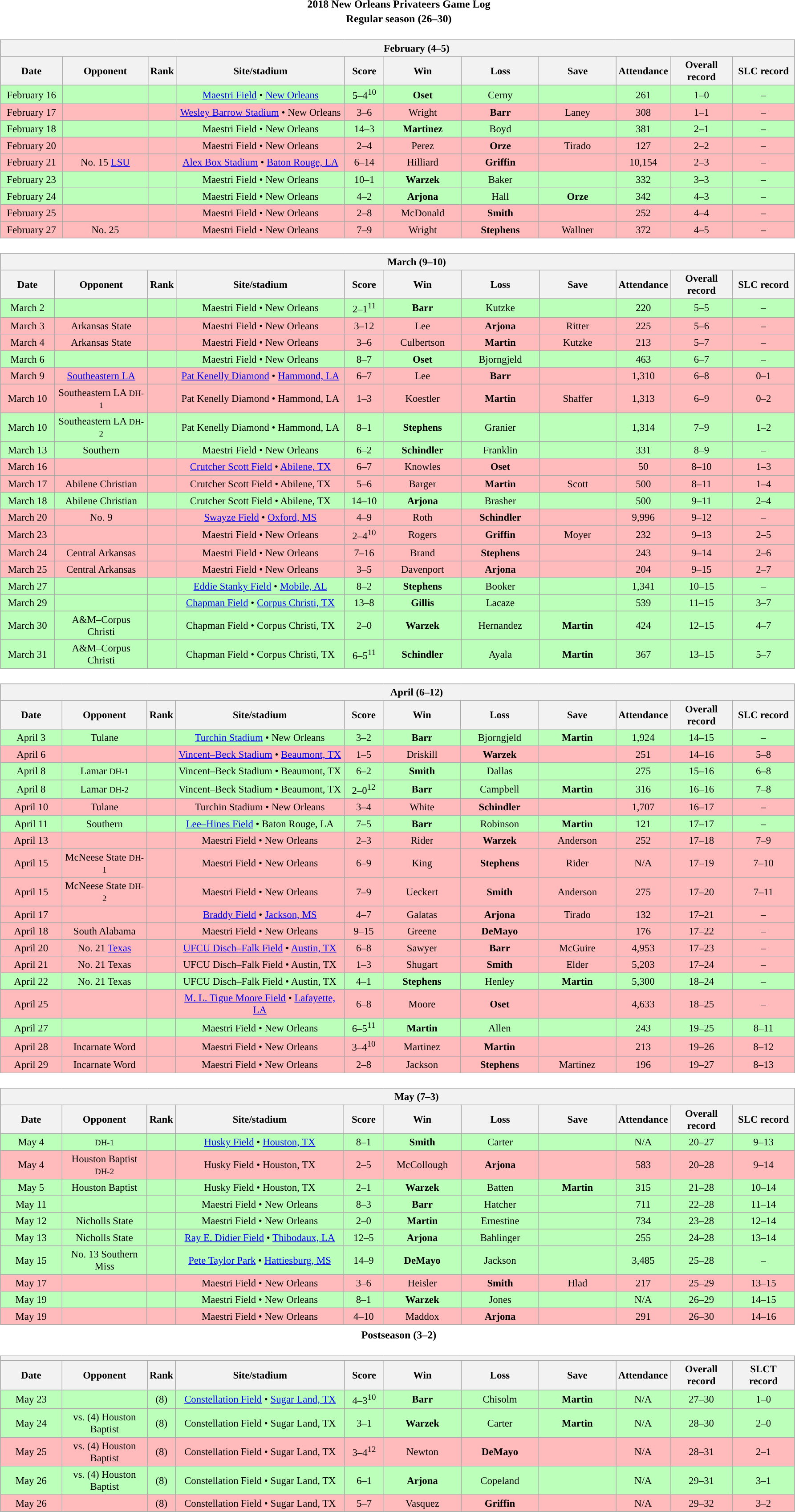<table class="toccolours" width=95% style="clear:both; margin:1.5em auto; text-align:center;">
<tr>
<th colspan=2>2018 New Orleans Privateers Game Log</th>
</tr>
<tr>
<th colspan=2>Regular season (26–30)</th>
</tr>
<tr valign="top">
<td><br><table class="wikitable collapsible collapsed" style="margin:auto; width:100%; text-align:center; font-size:95%">
<tr>
<th colspan=12 style="padding-left:4em;">February (4–5)</th>
</tr>
<tr>
<th bgcolor="#DDDDFF" width="8%">Date</th>
<th bgcolor="#DDDDFF" width="11%">Opponent</th>
<th bgcolor="#DDDDFF" width="2%">Rank</th>
<th bgcolor="#DDDDFF" width="22%">Site/stadium</th>
<th bgcolor="#DDDDFF" width="5%">Score</th>
<th bgcolor="#DDDDFF" width="10%">Win</th>
<th bgcolor="#DDDDFF" width="10%">Loss</th>
<th bgcolor="#DDDDFF" width="10%">Save</th>
<th bgcolor="#DDDDFF" width="6%">Attendance</th>
<th bgcolor="#DDDDFF" width="8%">Overall record</th>
<th bgcolor="#DDDDFF" width="8%">SLC record</th>
</tr>
<tr align="center" bgcolor="#bbffbb">
<td>February 16</td>
<td></td>
<td></td>
<td><a href='#'>Maestri Field</a> • <a href='#'>New Orleans</a></td>
<td>5–4<sup>10</sup></td>
<td><strong>Oset</strong></td>
<td>Cerny</td>
<td></td>
<td>261</td>
<td>1–0</td>
<td>–</td>
</tr>
<tr align="center" bgcolor="#ffbbbb">
<td>February 17</td>
<td></td>
<td></td>
<td><a href='#'>Wesley Barrow Stadium</a> • New Orleans</td>
<td>3–6</td>
<td>Wright</td>
<td><strong>Barr</strong></td>
<td>Laney</td>
<td>308</td>
<td>1–1</td>
<td>–</td>
</tr>
<tr align="center" bgcolor="#bbffbb">
<td>February 18</td>
<td></td>
<td></td>
<td>Maestri Field • New Orleans</td>
<td>14–3</td>
<td><strong>Martinez</strong></td>
<td>Boyd</td>
<td></td>
<td>381</td>
<td>2–1</td>
<td>–</td>
</tr>
<tr align="center" bgcolor="#ffbbbb">
<td>February 20</td>
<td></td>
<td></td>
<td>Maestri Field • New Orleans</td>
<td>2–4</td>
<td>Perez</td>
<td><strong>Orze</strong></td>
<td>Tirado</td>
<td>127</td>
<td>2–2</td>
<td>–</td>
</tr>
<tr align="center" bgcolor="#ffbbbb">
<td>February 21</td>
<td>No. 15 <a href='#'>LSU</a></td>
<td></td>
<td><a href='#'>Alex Box Stadium</a> • <a href='#'>Baton Rouge, LA</a></td>
<td>6–14</td>
<td>Hilliard</td>
<td><strong>Griffin</strong></td>
<td></td>
<td>10,154</td>
<td>2–3</td>
<td>–</td>
</tr>
<tr align="center" bgcolor="#bbffbb">
<td>February 23</td>
<td></td>
<td></td>
<td>Maestri Field • New Orleans</td>
<td>10–1</td>
<td><strong>Warzek</strong></td>
<td>Baker</td>
<td></td>
<td>332</td>
<td>3–3</td>
<td>–</td>
</tr>
<tr align="center" bgcolor="#bbffbb">
<td>February 24</td>
<td></td>
<td></td>
<td>Maestri Field • New Orleans</td>
<td>4–2</td>
<td><strong>Arjona</strong></td>
<td>Hall</td>
<td><strong>Orze</strong></td>
<td>342</td>
<td>4–3</td>
<td>–</td>
</tr>
<tr align="center" bgcolor="#ffbbbb">
<td>February 25</td>
<td></td>
<td></td>
<td>Maestri Field • New Orleans</td>
<td>2–8</td>
<td>McDonald</td>
<td><strong>Smith</strong></td>
<td></td>
<td>252</td>
<td>4–4</td>
<td>–</td>
</tr>
<tr align="center" bgcolor="#ffbbbb">
<td>February 27</td>
<td>No. 25 </td>
<td></td>
<td>Maestri Field • New Orleans</td>
<td>7–9</td>
<td>Wright</td>
<td><strong>Stephens</strong></td>
<td>Wallner</td>
<td>372</td>
<td>4–5</td>
<td>–</td>
</tr>
</table>
</td>
</tr>
<tr>
<td><br><table class="wikitable collapsible collapsed" style="margin:auto; width:100%; text-align:center; font-size:95%">
<tr>
<th colspan=12 style="padding-left:4em;">March (9–10)</th>
</tr>
<tr>
<th bgcolor="#DDDDFF" width="7%">Date</th>
<th bgcolor="#DDDDFF" width="12%">Opponent</th>
<th bgcolor="#DDDDFF" width="2%">Rank</th>
<th bgcolor="#DDDDFF" width="22%">Site/stadium</th>
<th bgcolor="#DDDDFF" width="5%">Score</th>
<th bgcolor="#DDDDFF" width="10%">Win</th>
<th bgcolor="#DDDDFF" width="10%">Loss</th>
<th bgcolor="#DDDDFF" width="10%">Save</th>
<th bgcolor="#DDDDFF" width="6%">Attendance</th>
<th bgcolor="#DDDDFF" width="8%">Overall record</th>
<th bgcolor="#DDDDFF" width="8%">SLC record</th>
</tr>
<tr align="center" bgcolor="#bbffbb">
<td>March 2</td>
<td></td>
<td></td>
<td>Maestri Field • New Orleans</td>
<td>2–1<sup>11</sup></td>
<td><strong>Barr</strong></td>
<td>Kutzke</td>
<td></td>
<td>220</td>
<td>5–5</td>
<td>–</td>
</tr>
<tr align="center" bgcolor="#ffbbbb">
<td>March 3</td>
<td>Arkansas State</td>
<td></td>
<td>Maestri Field • New Orleans</td>
<td>3–12</td>
<td>Lee</td>
<td><strong>Arjona</strong></td>
<td>Ritter</td>
<td>225</td>
<td>5–6</td>
<td>–</td>
</tr>
<tr align="center" bgcolor="#ffbbbb">
<td>March 4</td>
<td>Arkansas State</td>
<td></td>
<td>Maestri Field • New Orleans</td>
<td>3–6</td>
<td>Culbertson</td>
<td><strong>Martin</strong></td>
<td>Kutzke</td>
<td>213</td>
<td>5–7</td>
<td>–</td>
</tr>
<tr align="center" bgcolor="#bbffbb">
<td>March 6</td>
<td></td>
<td></td>
<td>Maestri Field • New Orleans</td>
<td>8–7</td>
<td><strong>Oset</strong></td>
<td>Bjorngjeld</td>
<td></td>
<td>463</td>
<td>6–7</td>
<td>–</td>
</tr>
<tr align="center" bgcolor="#ffbbbb">
<td>March 9</td>
<td><a href='#'>Southeastern LA</a></td>
<td></td>
<td><a href='#'>Pat Kenelly Diamond</a> • <a href='#'>Hammond, LA</a></td>
<td>6–7</td>
<td>Lee</td>
<td><strong>Barr</strong></td>
<td></td>
<td>1,310</td>
<td>6–8</td>
<td>0–1</td>
</tr>
<tr align="center" bgcolor="#ffbbbb">
<td>March 10</td>
<td>Southeastern LA <small>DH-1</small></td>
<td></td>
<td>Pat Kenelly Diamond • Hammond, LA</td>
<td>1–3</td>
<td>Koestler</td>
<td><strong>Martin</strong></td>
<td>Shaffer</td>
<td>1,313</td>
<td>6–9</td>
<td>0–2</td>
</tr>
<tr align="center" bgcolor="#bbffbb">
<td>March 10</td>
<td>Southeastern LA <small>DH-2</small></td>
<td></td>
<td>Pat Kenelly Diamond • Hammond, LA</td>
<td>8–1</td>
<td><strong>Stephens</strong></td>
<td>Granier</td>
<td></td>
<td>1,314</td>
<td>7–9</td>
<td>1–2</td>
</tr>
<tr align="center" bgcolor="#bbffbb">
<td>March 13</td>
<td>Southern</td>
<td></td>
<td>Maestri Field • New Orleans</td>
<td>6–2</td>
<td><strong>Schindler</strong></td>
<td>Franklin</td>
<td></td>
<td>331</td>
<td>8–9</td>
<td>–</td>
</tr>
<tr align="center" bgcolor="#ffbbbb">
<td>March 16</td>
<td></td>
<td></td>
<td><a href='#'>Crutcher Scott Field</a> • <a href='#'>Abilene, TX</a></td>
<td>6–7</td>
<td>Knowles</td>
<td><strong>Oset</strong></td>
<td></td>
<td>50</td>
<td>8–10</td>
<td>1–3</td>
</tr>
<tr align="center" bgcolor="#ffbbbb">
<td>March 17</td>
<td>Abilene Christian</td>
<td></td>
<td>Crutcher Scott Field • Abilene, TX</td>
<td>5–6</td>
<td>Barger</td>
<td><strong>Martin</strong></td>
<td>Scott</td>
<td>500</td>
<td>8–11</td>
<td>1–4</td>
</tr>
<tr align="center" bgcolor="#bbffbb">
<td>March 18</td>
<td>Abilene Christian</td>
<td></td>
<td>Crutcher Scott Field • Abilene, TX</td>
<td>14–10</td>
<td><strong>Arjona</strong></td>
<td>Brasher</td>
<td></td>
<td>500</td>
<td>9–11</td>
<td>2–4</td>
</tr>
<tr align="center" bgcolor="#ffbbbb">
<td>March 20</td>
<td>No. 9 </td>
<td></td>
<td><a href='#'>Swayze Field</a> • <a href='#'>Oxford, MS</a></td>
<td>4–9</td>
<td>Roth</td>
<td><strong>Schindler</strong></td>
<td></td>
<td>9,996</td>
<td>9–12</td>
<td>–</td>
</tr>
<tr align="center" bgcolor="#ffbbbb">
<td>March 23</td>
<td></td>
<td></td>
<td>Maestri Field • New Orleans</td>
<td>2–4<sup>10</sup></td>
<td>Rogers</td>
<td><strong>Griffin</strong></td>
<td>Moyer</td>
<td>232</td>
<td>9–13</td>
<td>2–5</td>
</tr>
<tr align="center" bgcolor="#ffbbbb">
<td>March 24</td>
<td>Central Arkansas</td>
<td></td>
<td>Maestri Field • New Orleans</td>
<td>7–16</td>
<td>Brand</td>
<td><strong>Stephens</strong></td>
<td></td>
<td>243</td>
<td>9–14</td>
<td>2–6</td>
</tr>
<tr align="center" bgcolor="#ffbbbb">
<td>March 25</td>
<td>Central Arkansas</td>
<td></td>
<td>Maestri Field • New Orleans</td>
<td>3–5</td>
<td>Davenport</td>
<td><strong>Arjona</strong></td>
<td></td>
<td>204</td>
<td>9–15</td>
<td>2–7</td>
</tr>
<tr align="center" bgcolor="#bbffbb">
<td>March 27</td>
<td></td>
<td></td>
<td><a href='#'>Eddie Stanky Field</a> • <a href='#'>Mobile, AL</a></td>
<td>8–2</td>
<td><strong>Stephens</strong></td>
<td>Booker</td>
<td></td>
<td>1,341</td>
<td>10–15</td>
<td>–</td>
</tr>
<tr align="center" bgcolor="#bbffbb">
<td>March 29</td>
<td></td>
<td></td>
<td><a href='#'>Chapman Field</a> • <a href='#'>Corpus Christi, TX</a></td>
<td>13–8</td>
<td><strong>Gillis</strong></td>
<td>Lacaze</td>
<td></td>
<td>539</td>
<td>11–15</td>
<td>3–7</td>
</tr>
<tr align="center" bgcolor="#bbffbb">
<td>March 30</td>
<td>A&M–Corpus Christi</td>
<td></td>
<td>Chapman Field • Corpus Christi, TX</td>
<td>2–0</td>
<td><strong>Warzek</strong></td>
<td>Hernandez</td>
<td><strong>Martin</strong></td>
<td>424</td>
<td>12–15</td>
<td>4–7</td>
</tr>
<tr align="center" bgcolor="#bbffbb">
<td>March 31</td>
<td>A&M–Corpus Christi</td>
<td></td>
<td>Chapman Field • Corpus Christi, TX</td>
<td>6–5<sup>11</sup></td>
<td><strong>Schindler</strong></td>
<td>Ayala</td>
<td><strong>Martin</strong></td>
<td>367</td>
<td>13–15</td>
<td>5–7</td>
</tr>
</table>
</td>
</tr>
<tr>
<td><br><table class="wikitable collapsible collapsed" style="margin:auto; width:100%; text-align:center; font-size:95%">
<tr>
<th colspan=12 style="padding-left:4em;">April (6–12)</th>
</tr>
<tr>
<th bgcolor="#DDDDFF" width="8%">Date</th>
<th bgcolor="#DDDDFF" width="11%">Opponent</th>
<th bgcolor="#DDDDFF" width="2%">Rank</th>
<th bgcolor="#DDDDFF" width="22%">Site/stadium</th>
<th bgcolor="#DDDDFF" width="5%">Score</th>
<th bgcolor="#DDDDFF" width="10%">Win</th>
<th bgcolor="#DDDDFF" width="10%">Loss</th>
<th bgcolor="#DDDDFF" width="10%">Save</th>
<th bgcolor="#DDDDFF" width="6%">Attendance</th>
<th bgcolor="#DDDDFF" width="8%">Overall record</th>
<th bgcolor="#DDDDFF" width="8%">SLC record</th>
</tr>
<tr align="center" bgcolor="#bbffbb">
<td>April 3</td>
<td>Tulane</td>
<td></td>
<td><a href='#'>Turchin Stadium</a> • New Orleans</td>
<td>3–2</td>
<td><strong>Barr</strong></td>
<td>Bjorngjeld</td>
<td><strong>Martin</strong></td>
<td>1,924</td>
<td>14–15</td>
<td>–</td>
</tr>
<tr align="center" bgcolor="#ffbbbb">
<td>April 6</td>
<td></td>
<td></td>
<td><a href='#'>Vincent–Beck Stadium</a> • <a href='#'>Beaumont, TX</a></td>
<td>1–5</td>
<td>Driskill</td>
<td><strong>Warzek</strong></td>
<td></td>
<td>251</td>
<td>14–16</td>
<td>5–8</td>
</tr>
<tr align="center" bgcolor="#bbffbb">
<td>April 8</td>
<td>Lamar <small>DH-1</small></td>
<td></td>
<td>Vincent–Beck Stadium • Beaumont, TX</td>
<td>6–2</td>
<td><strong>Smith</strong></td>
<td>Dallas</td>
<td></td>
<td>275</td>
<td>15–16</td>
<td>6–8</td>
</tr>
<tr align="center" bgcolor="#bbffbb">
<td>April 8</td>
<td>Lamar <small>DH-2</small></td>
<td></td>
<td>Vincent–Beck Stadium • Beaumont, TX</td>
<td>2–0<sup>12</sup></td>
<td><strong>Barr</strong></td>
<td>Campbell</td>
<td><strong>Martin</strong></td>
<td>316</td>
<td>16–16</td>
<td>7–8</td>
</tr>
<tr align="center" bgcolor="#ffbbbb">
<td>April 10</td>
<td>Tulane</td>
<td></td>
<td>Turchin Stadium • New Orleans</td>
<td>3–4</td>
<td>White</td>
<td><strong>Schindler</strong></td>
<td></td>
<td>1,707</td>
<td>16–17</td>
<td>–</td>
</tr>
<tr align="center" bgcolor="#bbffbb">
<td>April 11</td>
<td>Southern</td>
<td></td>
<td><a href='#'>Lee–Hines Field</a> • Baton Rouge, LA</td>
<td>7–5</td>
<td><strong>Barr</strong></td>
<td>Robinson</td>
<td><strong>Martin</strong></td>
<td>121</td>
<td>17–17</td>
<td>–</td>
</tr>
<tr align="center" bgcolor="#ffbbbb">
<td>April 13</td>
<td></td>
<td></td>
<td>Maestri Field • New Orleans</td>
<td>2–3</td>
<td>Rider</td>
<td><strong>Warzek</strong></td>
<td>Anderson</td>
<td>252</td>
<td>17–18</td>
<td>7–9</td>
</tr>
<tr align="center" bgcolor="#ffbbbb">
<td>April 15</td>
<td>McNeese State <small>DH-1</small></td>
<td></td>
<td>Maestri Field • New Orleans</td>
<td>6–9</td>
<td>King</td>
<td><strong>Stephens</strong></td>
<td>Rider</td>
<td>N/A</td>
<td>17–19</td>
<td>7–10</td>
</tr>
<tr align="center" bgcolor="#ffbbbb">
<td>April 15</td>
<td>McNeese State <small>DH-2</small></td>
<td></td>
<td>Maestri Field • New Orleans</td>
<td>7–9</td>
<td>Ueckert</td>
<td><strong>Smith</strong></td>
<td>Anderson</td>
<td>275</td>
<td>17–20</td>
<td>7–11</td>
</tr>
<tr align="center" bgcolor="#ffbbbb">
<td>April 17</td>
<td></td>
<td></td>
<td><a href='#'>Braddy Field</a> • <a href='#'>Jackson, MS</a></td>
<td>4–7</td>
<td>Galatas</td>
<td><strong>Arjona</strong></td>
<td>Tirado</td>
<td>132</td>
<td>17–21</td>
<td>–</td>
</tr>
<tr align="center" bgcolor="#ffbbbb">
<td>April 18</td>
<td>South Alabama</td>
<td></td>
<td>Maestri Field • New Orleans</td>
<td>9–15</td>
<td>Greene</td>
<td><strong>DeMayo</strong></td>
<td></td>
<td>176</td>
<td>17–22</td>
<td>–</td>
</tr>
<tr align="center" bgcolor="#ffbbbb">
<td>April 20</td>
<td>No. 21 <a href='#'>Texas</a></td>
<td></td>
<td><a href='#'>UFCU Disch–Falk Field</a> • <a href='#'>Austin, TX</a></td>
<td>6–8</td>
<td>Sawyer</td>
<td><strong>Barr</strong></td>
<td>McGuire</td>
<td>4,953</td>
<td>17–23</td>
<td>–</td>
</tr>
<tr align="center" bgcolor="#ffbbbb">
<td>April 21</td>
<td>No. 21 Texas</td>
<td></td>
<td>UFCU Disch–Falk Field • Austin, TX</td>
<td>1–3</td>
<td>Shugart</td>
<td><strong>Smith</strong></td>
<td>Elder</td>
<td>5,203</td>
<td>17–24</td>
<td>–</td>
</tr>
<tr align="center" bgcolor="#bbffbb">
<td>April 22</td>
<td>No. 21 Texas</td>
<td></td>
<td>UFCU Disch–Falk Field • Austin, TX</td>
<td>4–1</td>
<td><strong>Stephens</strong></td>
<td>Henley</td>
<td><strong>Martin</strong></td>
<td>5,300</td>
<td>18–24</td>
<td>–</td>
</tr>
<tr align="center" bgcolor="#ffbbbb">
<td>April 25</td>
<td></td>
<td></td>
<td><a href='#'>M. L. Tigue Moore Field</a> • <a href='#'>Lafayette, LA</a></td>
<td>6–8</td>
<td>Moore</td>
<td><strong>Oset</strong></td>
<td></td>
<td>4,633</td>
<td>18–25</td>
<td>–</td>
</tr>
<tr align="center" bgcolor="#bbffbb">
<td>April 27</td>
<td></td>
<td></td>
<td>Maestri Field • New Orleans</td>
<td>6–5<sup>11</sup></td>
<td><strong>Martin</strong></td>
<td>Allen</td>
<td></td>
<td>243</td>
<td>19–25</td>
<td>8–11</td>
</tr>
<tr align="center" bgcolor="#ffbbbb">
<td>April 28</td>
<td>Incarnate Word</td>
<td></td>
<td>Maestri Field • New Orleans</td>
<td>3–4<sup>10</sup></td>
<td>Martinez</td>
<td><strong>Martin</strong></td>
<td></td>
<td>213</td>
<td>19–26</td>
<td>8–12</td>
</tr>
<tr align="center" bgcolor="#ffbbbb">
<td>April 29</td>
<td>Incarnate Word</td>
<td></td>
<td>Maestri Field • New Orleans</td>
<td>2–8</td>
<td>Jackson</td>
<td><strong>Stephens</strong></td>
<td>Martinez</td>
<td>196</td>
<td>19–27</td>
<td>8–13</td>
</tr>
</table>
</td>
</tr>
<tr>
<td><br><table class="wikitable collapsible collapsed" style="margin:auto; width:100%; text-align:center; font-size:95%">
<tr>
<th colspan=12 style="padding-left:4em;">May (7–3)</th>
</tr>
<tr>
<th bgcolor="#DDDDFF" width="8%">Date</th>
<th bgcolor="#DDDDFF" width="11%">Opponent</th>
<th bgcolor="#DDDDFF" width="2%">Rank</th>
<th bgcolor="#DDDDFF" width="22%">Site/stadium</th>
<th bgcolor="#DDDDFF" width="5%">Score</th>
<th bgcolor="#DDDDFF" width="10%">Win</th>
<th bgcolor="#DDDDFF" width="10%">Loss</th>
<th bgcolor="#DDDDFF" width="10%">Save</th>
<th bgcolor="#DDDDFF" width="6%">Attendance</th>
<th bgcolor="#DDDDFF" width="8%">Overall record</th>
<th bgcolor="#DDDDFF" width="8%">SLC record</th>
</tr>
<tr align="center" bgcolor="#bbffbb">
<td>May 4</td>
<td> <small>DH-1</small></td>
<td></td>
<td><a href='#'>Husky Field</a> • <a href='#'>Houston, TX</a></td>
<td>8–1</td>
<td><strong>Smith</strong></td>
<td>Carter</td>
<td></td>
<td>N/A</td>
<td>20–27</td>
<td>9–13</td>
</tr>
<tr align="center" bgcolor="#ffbbbb">
<td>May 4</td>
<td>Houston Baptist <small>DH-2</small></td>
<td></td>
<td>Husky Field • Houston, TX</td>
<td>2–5</td>
<td>McCollough</td>
<td><strong>Arjona</strong></td>
<td></td>
<td>583</td>
<td>20–28</td>
<td>9–14</td>
</tr>
<tr align="center" bgcolor="#bbffbb">
<td>May 5</td>
<td>Houston Baptist</td>
<td></td>
<td>Husky Field • Houston, TX</td>
<td>2–1</td>
<td><strong>Warzek</strong></td>
<td>Batten</td>
<td><strong>Martin</strong></td>
<td>315</td>
<td>21–28</td>
<td>10–14</td>
</tr>
<tr align="center" bgcolor="#bbffbb">
<td>May 11</td>
<td></td>
<td></td>
<td>Maestri Field • New Orleans</td>
<td>8–3</td>
<td><strong>Barr</strong></td>
<td>Hatcher</td>
<td></td>
<td>711</td>
<td>22–28</td>
<td>11–14</td>
</tr>
<tr align="center" bgcolor="#bbffbb">
<td>May 12</td>
<td>Nicholls State</td>
<td></td>
<td>Maestri Field • New Orleans</td>
<td>2–0</td>
<td><strong>Martin</strong></td>
<td>Ernestine</td>
<td></td>
<td>734</td>
<td>23–28</td>
<td>12–14</td>
</tr>
<tr align="center" bgcolor="#bbffbb">
<td>May 13</td>
<td>Nicholls State</td>
<td></td>
<td><a href='#'>Ray E. Didier Field</a> • <a href='#'>Thibodaux, LA</a></td>
<td>12–5</td>
<td><strong>Arjona</strong></td>
<td>Bahlinger</td>
<td></td>
<td>255</td>
<td>24–28</td>
<td>13–14</td>
</tr>
<tr align="center" bgcolor="#bbffbb">
<td>May 15</td>
<td>No. 13 Southern Miss</td>
<td></td>
<td><a href='#'>Pete Taylor Park</a> • <a href='#'>Hattiesburg, MS</a></td>
<td>14–9</td>
<td><strong>DeMayo</strong></td>
<td>Jackson</td>
<td></td>
<td>3,485</td>
<td>25–28</td>
<td>–</td>
</tr>
<tr align="center" bgcolor="#ffbbbb">
<td>May 17</td>
<td></td>
<td></td>
<td>Maestri Field • New Orleans</td>
<td>3–6</td>
<td>Heisler</td>
<td><strong>Smith</strong></td>
<td>Hlad</td>
<td>217</td>
<td>25–29</td>
<td>13–15</td>
</tr>
<tr align="center" bgcolor="#bbffbb">
<td>May 19</td>
<td></td>
<td></td>
<td>Maestri Field • New Orleans</td>
<td>8–1</td>
<td><strong>Warzek</strong></td>
<td>Jones</td>
<td></td>
<td>N/A</td>
<td>26–29</td>
<td>14–15</td>
</tr>
<tr align="center" bgcolor="#ffbbbb">
<td>May 19</td>
<td></td>
<td></td>
<td>Maestri Field • New Orleans</td>
<td>4–10</td>
<td>Maddox</td>
<td><strong>Arjona</strong></td>
<td></td>
<td>291</td>
<td>26–30</td>
<td>14–16</td>
</tr>
</table>
</td>
</tr>
<tr>
</tr>
<tr>
<th colspan=2>Postseason (3–2)</th>
</tr>
<tr>
<td><br><table class="wikitable collapsible collapsed" style="margin:auto; width:100%; text-align:center; font-size:95%">
<tr>
<th colspan=12 style="padding-left:4em;"></th>
</tr>
<tr>
<th bgcolor="#DDDDFF" width="8%">Date</th>
<th bgcolor="#DDDDFF" width="11%">Opponent</th>
<th bgcolor="#DDDDFF" width="2%">Rank</th>
<th bgcolor="#DDDDFF" width="22%">Site/stadium</th>
<th bgcolor="#DDDDFF" width="5%">Score</th>
<th bgcolor="#DDDDFF" width="10%">Win</th>
<th bgcolor="#DDDDFF" width="10%">Loss</th>
<th bgcolor="#DDDDFF" width="10%">Save</th>
<th bgcolor="#DDDDFF" width="6%">Attendance</th>
<th bgcolor="#DDDDFF" width="8%">Overall record</th>
<th bgcolor="#DDDDFF" width="8%">SLCT record</th>
</tr>
<tr align="center" bgcolor="#bbffbb">
<td>May 23</td>
<td></td>
<td>(8)</td>
<td><a href='#'>Constellation Field</a> • <a href='#'>Sugar Land, TX</a></td>
<td>4–3<sup>10</sup></td>
<td><strong>Barr</strong></td>
<td>Chisolm</td>
<td><strong>Martin</strong></td>
<td>N/A</td>
<td>27–30</td>
<td>1–0</td>
</tr>
<tr align="center" bgcolor="#bbffbb">
<td>May 24</td>
<td>vs. (4) Houston Baptist</td>
<td>(8)</td>
<td>Constellation Field • Sugar Land, TX</td>
<td>3–1</td>
<td><strong>Warzek</strong></td>
<td>Carter</td>
<td><strong>Martin</strong></td>
<td>N/A</td>
<td>28–30</td>
<td>2–0</td>
</tr>
<tr align="center" bgcolor="#ffbbbb">
<td>May 25</td>
<td>vs. (4) Houston Baptist</td>
<td>(8)</td>
<td>Constellation Field • Sugar Land, TX</td>
<td>3–4<sup>12</sup></td>
<td>Newton</td>
<td><strong>DeMayo</strong></td>
<td></td>
<td>N/A</td>
<td>28–31</td>
<td>2–1</td>
</tr>
<tr align="center" bgcolor="#bbffbb">
<td>May 26</td>
<td>vs. (4) Houston Baptist</td>
<td>(8)</td>
<td>Constellation Field • Sugar Land, TX</td>
<td>6–1</td>
<td><strong>Arjona</strong></td>
<td>Copeland</td>
<td></td>
<td>N/A</td>
<td>29–31</td>
<td>3–1</td>
</tr>
<tr align="center" bgcolor="#ffbbbb">
<td>May 26</td>
<td></td>
<td>(8)</td>
<td>Constellation Field • Sugar Land, TX</td>
<td>5–7</td>
<td>Vasquez</td>
<td><strong>Griffin</strong></td>
<td></td>
<td>N/A</td>
<td>29–32</td>
<td>3–2</td>
</tr>
<tr>
</tr>
</table>
</td>
<td></td>
</tr>
</table>
